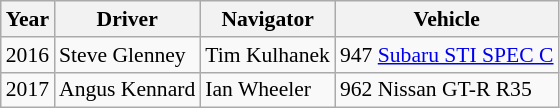<table class="wikitable sortable" style="font-size: 90%;">
<tr>
<th scope="col">Year</th>
<th scope="col">Driver</th>
<th scope="col">Navigator</th>
<th scope="col">Vehicle</th>
</tr>
<tr>
<td>2016</td>
<td>Steve Glenney</td>
<td>Tim Kulhanek</td>
<td>947 <a href='#'>Subaru STI SPEC C</a></td>
</tr>
<tr>
<td>2017</td>
<td>Angus Kennard</td>
<td>Ian Wheeler</td>
<td>962 Nissan GT-R R35</td>
</tr>
</table>
